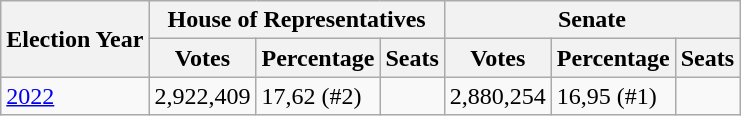<table class="wikitable">
<tr>
<th rowspan="2">Election Year</th>
<th colspan="3">House of Representatives</th>
<th colspan="3">Senate</th>
</tr>
<tr>
<th>Votes</th>
<th>Percentage</th>
<th>Seats</th>
<th>Votes</th>
<th>Percentage</th>
<th>Seats</th>
</tr>
<tr>
<td><a href='#'>2022</a></td>
<td>2,922,409</td>
<td>17,62 (#2)</td>
<td></td>
<td>2,880,254</td>
<td>16,95 (#1)</td>
<td></td>
</tr>
</table>
